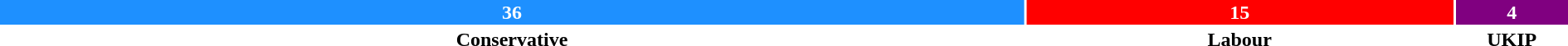<table style="width:100%; text-align:center;">
<tr style="color:white;">
<td style="background:dodgerblue; width:65.5%;"><strong>36</strong></td>
<td style="background:red; width:27.3%;"><strong>15</strong></td>
<td style="background:purple; width:7.2%;"><strong>4</strong></td>
</tr>
<tr>
<td><span><strong>Conservative</strong></span></td>
<td><span><strong>Labour</strong></span></td>
<td><span><strong>UKIP</strong></span></td>
</tr>
</table>
